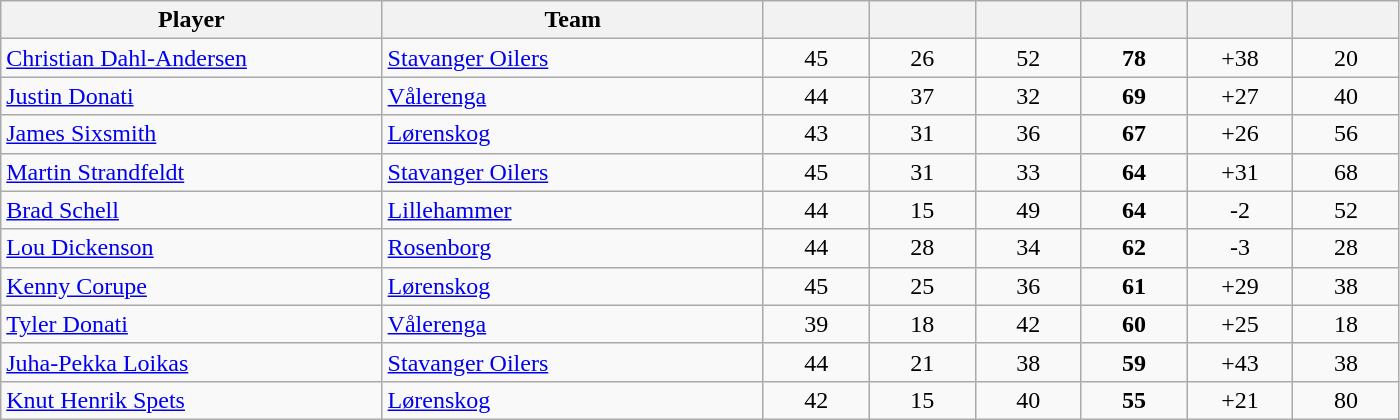<table class="wikitable sortable" style="text-align:center">
<tr>
<th bgcolor="#DDDDFF" width="18%">Player</th>
<th bgcolor="#DDDDFF" width="18%">Team</th>
<th bgcolor="#DDDDFF" width="5%"></th>
<th bgcolor="#DDDDFF" width="5%"></th>
<th bgcolor="#DDDDFF" width="5%"></th>
<th bgcolor="#DDDDFF" width="5%"></th>
<th bgcolor="#DDDDFF" width="5%"></th>
<th bgcolor="#DDDDFF" width="5%"></th>
</tr>
<tr>
<td align=left><a href='#'>Christian Dahl-Andersen</a></td>
<td align=left><a href='#'>Stavanger Oilers</a></td>
<td>45</td>
<td>26</td>
<td>52</td>
<td><strong>78</strong></td>
<td>+38</td>
<td>20</td>
</tr>
<tr>
<td align=left><a href='#'>Justin Donati</a></td>
<td align=left><a href='#'>Vålerenga</a></td>
<td>44</td>
<td>37</td>
<td>32</td>
<td><strong>69</strong></td>
<td>+27</td>
<td>40</td>
</tr>
<tr>
<td align=left><a href='#'>James Sixsmith</a></td>
<td align=left><a href='#'>Lørenskog</a></td>
<td>43</td>
<td>31</td>
<td>36</td>
<td><strong>67</strong></td>
<td>+26</td>
<td>56</td>
</tr>
<tr>
<td align=left><a href='#'>Martin Strandfeldt</a></td>
<td align=left><a href='#'>Stavanger Oilers</a></td>
<td>45</td>
<td>31</td>
<td>33</td>
<td><strong>64</strong></td>
<td>+31</td>
<td>68</td>
</tr>
<tr>
<td align=left><a href='#'>Brad Schell</a></td>
<td align=left><a href='#'>Lillehammer</a></td>
<td>44</td>
<td>15</td>
<td>49</td>
<td><strong>64</strong></td>
<td>-2</td>
<td>52</td>
</tr>
<tr>
<td align=left><a href='#'>Lou Dickenson</a></td>
<td align=left><a href='#'>Rosenborg</a></td>
<td>44</td>
<td>28</td>
<td>34</td>
<td><strong>62</strong></td>
<td>-3</td>
<td>28</td>
</tr>
<tr>
<td align=left><a href='#'>Kenny Corupe</a></td>
<td align=left><a href='#'>Lørenskog</a></td>
<td>45</td>
<td>25</td>
<td>36</td>
<td><strong>61</strong></td>
<td>+29</td>
<td>38</td>
</tr>
<tr>
<td align=left><a href='#'>Tyler Donati</a></td>
<td align=left><a href='#'>Vålerenga</a></td>
<td>39</td>
<td>18</td>
<td>42</td>
<td><strong>60</strong></td>
<td>+25</td>
<td>18</td>
</tr>
<tr>
<td align=left><a href='#'>Juha-Pekka Loikas</a></td>
<td align=left><a href='#'>Stavanger Oilers</a></td>
<td>44</td>
<td>21</td>
<td>38</td>
<td><strong>59</strong></td>
<td>+43</td>
<td>38</td>
</tr>
<tr>
<td align=left><a href='#'>Knut Henrik Spets</a></td>
<td align=left><a href='#'>Lørenskog</a></td>
<td>42</td>
<td>15</td>
<td>40</td>
<td><strong>55</strong></td>
<td>+21</td>
<td>80</td>
</tr>
</table>
